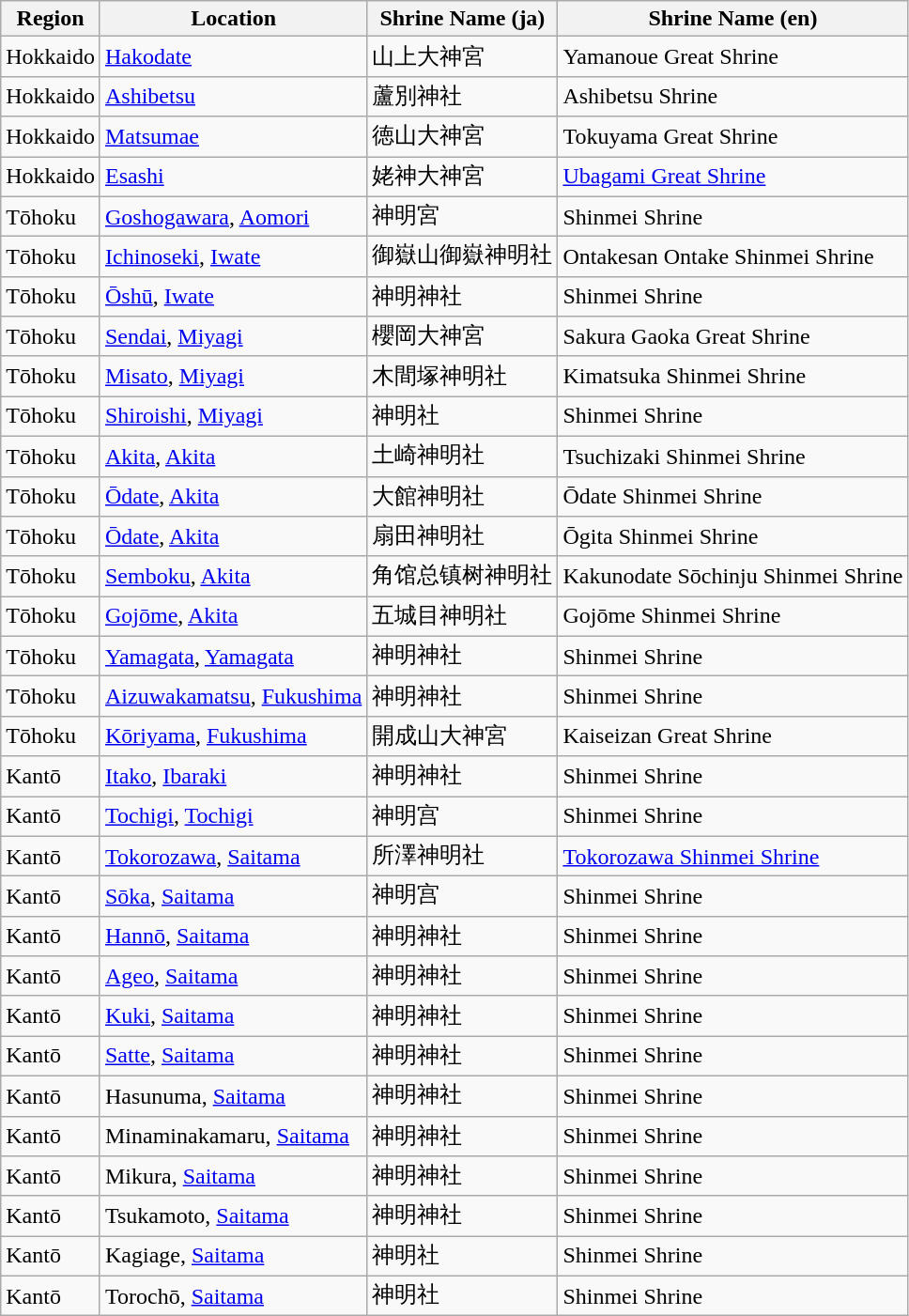<table class="wikitable sortable">
<tr>
<th>Region</th>
<th>Location</th>
<th>Shrine Name (ja)</th>
<th>Shrine Name (en)</th>
</tr>
<tr>
<td>Hokkaido</td>
<td><a href='#'>Hakodate</a></td>
<td>山上大神宮</td>
<td>Yamanoue Great Shrine</td>
</tr>
<tr>
<td>Hokkaido</td>
<td><a href='#'>Ashibetsu</a></td>
<td>蘆別神社</td>
<td>Ashibetsu Shrine</td>
</tr>
<tr>
<td>Hokkaido</td>
<td><a href='#'>Matsumae</a></td>
<td>徳山大神宮</td>
<td>Tokuyama Great Shrine</td>
</tr>
<tr>
<td>Hokkaido</td>
<td><a href='#'>Esashi</a></td>
<td>姥神大神宮</td>
<td><a href='#'>Ubagami Great Shrine</a></td>
</tr>
<tr>
<td>Tōhoku</td>
<td><a href='#'>Goshogawara</a>, <a href='#'>Aomori</a></td>
<td>神明宮</td>
<td>Shinmei Shrine</td>
</tr>
<tr>
<td>Tōhoku</td>
<td><a href='#'>Ichinoseki</a>, <a href='#'>Iwate</a></td>
<td>御嶽山御嶽神明社</td>
<td>Ontakesan Ontake Shinmei Shrine</td>
</tr>
<tr>
<td>Tōhoku</td>
<td><a href='#'>Ōshū</a>, <a href='#'>Iwate</a></td>
<td>神明神社</td>
<td>Shinmei Shrine</td>
</tr>
<tr>
<td>Tōhoku</td>
<td><a href='#'>Sendai</a>, <a href='#'>Miyagi</a></td>
<td>櫻岡大神宮</td>
<td>Sakura Gaoka Great Shrine</td>
</tr>
<tr>
<td>Tōhoku</td>
<td><a href='#'>Misato</a>, <a href='#'>Miyagi</a></td>
<td>木間塚神明社</td>
<td>Kimatsuka Shinmei Shrine</td>
</tr>
<tr>
<td>Tōhoku</td>
<td><a href='#'>Shiroishi</a>, <a href='#'>Miyagi</a></td>
<td>神明社</td>
<td>Shinmei Shrine</td>
</tr>
<tr>
<td>Tōhoku</td>
<td><a href='#'>Akita</a>, <a href='#'>Akita</a></td>
<td>土崎神明社</td>
<td>Tsuchizaki Shinmei Shrine</td>
</tr>
<tr>
<td>Tōhoku</td>
<td><a href='#'>Ōdate</a>, <a href='#'>Akita</a></td>
<td>大館神明社</td>
<td>Ōdate Shinmei Shrine</td>
</tr>
<tr>
<td>Tōhoku</td>
<td><a href='#'>Ōdate</a>, <a href='#'>Akita</a></td>
<td>扇田神明社</td>
<td>Ōgita Shinmei Shrine</td>
</tr>
<tr>
<td>Tōhoku</td>
<td><a href='#'>Semboku</a>, <a href='#'>Akita</a></td>
<td>角馆总镇树神明社</td>
<td>Kakunodate Sōchinju Shinmei Shrine</td>
</tr>
<tr>
<td>Tōhoku</td>
<td><a href='#'>Gojōme</a>, <a href='#'>Akita</a></td>
<td>五城目神明社</td>
<td>Gojōme Shinmei Shrine</td>
</tr>
<tr>
<td>Tōhoku</td>
<td><a href='#'>Yamagata</a>, <a href='#'>Yamagata</a></td>
<td>神明神社</td>
<td>Shinmei Shrine</td>
</tr>
<tr>
<td>Tōhoku</td>
<td><a href='#'>Aizuwakamatsu</a>, <a href='#'>Fukushima</a></td>
<td>神明神社</td>
<td>Shinmei Shrine</td>
</tr>
<tr>
<td>Tōhoku</td>
<td><a href='#'>Kōriyama</a>, <a href='#'>Fukushima</a></td>
<td>開成山大神宮</td>
<td>Kaiseizan Great Shrine</td>
</tr>
<tr>
<td>Kantō</td>
<td><a href='#'>Itako</a>, <a href='#'>Ibaraki</a></td>
<td>神明神社</td>
<td>Shinmei Shrine</td>
</tr>
<tr>
<td>Kantō</td>
<td><a href='#'>Tochigi</a>, <a href='#'>Tochigi</a></td>
<td>神明宫</td>
<td>Shinmei Shrine</td>
</tr>
<tr>
<td>Kantō</td>
<td><a href='#'>Tokorozawa</a>, <a href='#'>Saitama</a></td>
<td>所澤神明社</td>
<td><a href='#'>Tokorozawa Shinmei Shrine</a></td>
</tr>
<tr>
<td>Kantō</td>
<td><a href='#'>Sōka</a>, <a href='#'>Saitama</a></td>
<td>神明宫</td>
<td>Shinmei Shrine</td>
</tr>
<tr>
<td>Kantō</td>
<td><a href='#'>Hannō</a>, <a href='#'>Saitama</a></td>
<td>神明神社</td>
<td>Shinmei Shrine</td>
</tr>
<tr>
<td>Kantō</td>
<td><a href='#'>Ageo</a>, <a href='#'>Saitama</a></td>
<td>神明神社</td>
<td>Shinmei Shrine</td>
</tr>
<tr>
<td>Kantō</td>
<td><a href='#'>Kuki</a>, <a href='#'>Saitama</a></td>
<td>神明神社</td>
<td>Shinmei Shrine</td>
</tr>
<tr>
<td>Kantō</td>
<td><a href='#'>Satte</a>, <a href='#'>Saitama</a></td>
<td>神明神社</td>
<td>Shinmei Shrine</td>
</tr>
<tr>
<td>Kantō</td>
<td>Hasunuma, <a href='#'>Saitama</a></td>
<td>神明神社</td>
<td>Shinmei Shrine</td>
</tr>
<tr>
<td>Kantō</td>
<td>Minaminakamaru, <a href='#'>Saitama</a></td>
<td>神明神社</td>
<td>Shinmei Shrine</td>
</tr>
<tr>
<td>Kantō</td>
<td>Mikura, <a href='#'>Saitama</a></td>
<td>神明神社</td>
<td>Shinmei Shrine</td>
</tr>
<tr>
<td>Kantō</td>
<td>Tsukamoto, <a href='#'>Saitama</a></td>
<td>神明神社</td>
<td>Shinmei Shrine</td>
</tr>
<tr>
<td>Kantō</td>
<td>Kagiage, <a href='#'>Saitama</a></td>
<td>神明社</td>
<td>Shinmei Shrine</td>
</tr>
<tr>
<td>Kantō</td>
<td>Torochō, <a href='#'>Saitama</a></td>
<td>神明社</td>
<td>Shinmei Shrine</td>
</tr>
</table>
